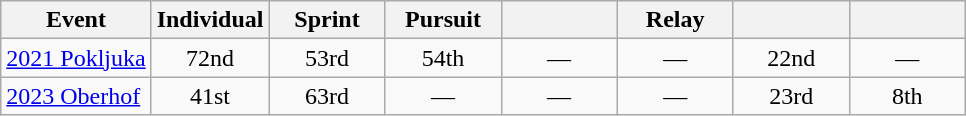<table class="wikitable" style="text-align: center;">
<tr ">
<th>Event</th>
<th style="width:70px;">Individual</th>
<th style="width:70px;">Sprint</th>
<th style="width:70px;">Pursuit</th>
<th style="width:70px;"></th>
<th style="width:70px;">Relay</th>
<th style="width:70px;"></th>
<th style="width:70px;"></th>
</tr>
<tr>
<td align="left"> <a href='#'>2021 Pokljuka</a></td>
<td>72nd</td>
<td>53rd</td>
<td>54th</td>
<td>—</td>
<td>—</td>
<td>22nd</td>
<td>—</td>
</tr>
<tr>
<td align=left> <a href='#'>2023 Oberhof</a></td>
<td>41st</td>
<td>63rd</td>
<td>—</td>
<td>—</td>
<td>—</td>
<td>23rd</td>
<td>8th</td>
</tr>
</table>
